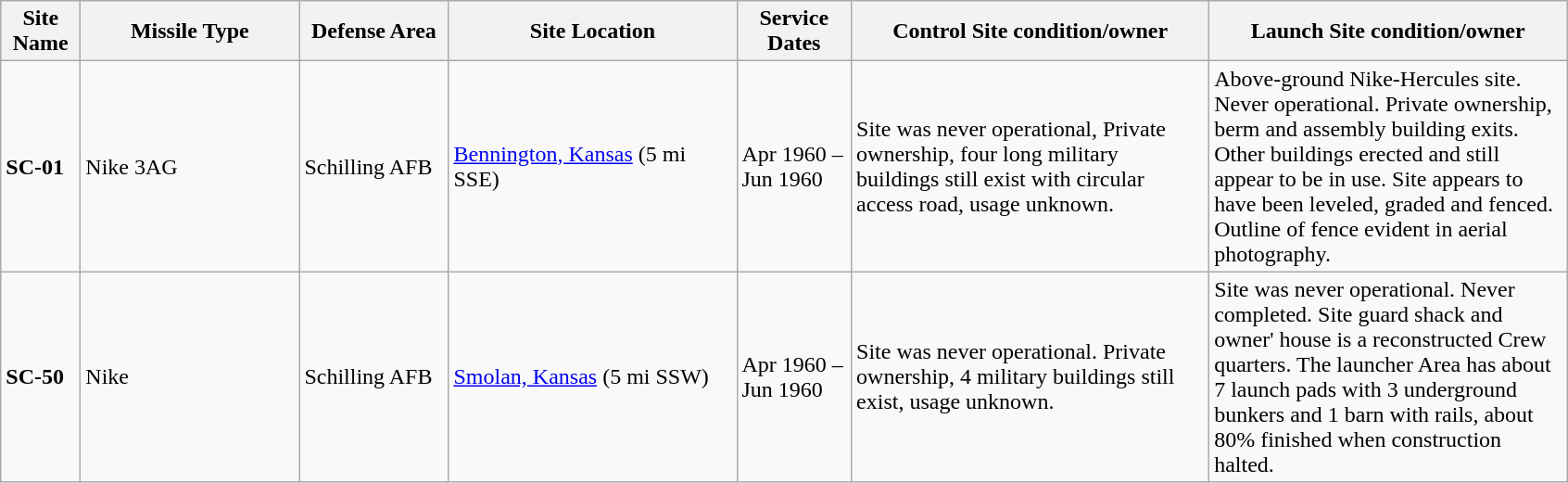<table class="wikitable sortable">
<tr>
<th scope="col" style="width:50px;">Site Name</th>
<th scope="col" style="width:150px;">Missile Type</th>
<th scope="col" style="width:100px;">Defense Area</th>
<th scope="col" style="width:200px;">Site Location</th>
<th scope="col" style="width:75px;">Service Dates</th>
<th scope="col" style="width:250px;">Control Site condition/owner</th>
<th scope="col" style="width:250px;">Launch Site condition/owner</th>
</tr>
<tr>
<td><strong>SC-01</strong></td>
<td>Nike 3AG</td>
<td>Schilling AFB</td>
<td><a href='#'>Bennington, Kansas</a> (5 mi SSE)</td>
<td>Apr 1960 – Jun 1960</td>
<td>Site was never operational, Private ownership, four long military buildings still exist with circular access road, usage unknown. <br></td>
<td>Above-ground Nike-Hercules site. Never operational. Private ownership, berm and assembly building exits. Other buildings erected and still appear to be in use. Site appears to have been leveled, graded and fenced. Outline of fence evident in aerial photography.<br></td>
</tr>
<tr>
<td><strong>SC-50</strong></td>
<td>Nike</td>
<td>Schilling AFB</td>
<td><a href='#'>Smolan, Kansas</a> (5 mi SSW)</td>
<td>Apr 1960 – Jun 1960</td>
<td>Site was never operational. Private ownership, 4 military buildings still exist, usage unknown. <br></td>
<td>Site was never operational. Never completed. Site guard shack and owner' house is a reconstructed Crew quarters. The launcher Area has about 7 launch pads with 3 underground bunkers and 1 barn with rails, about 80% finished when construction halted. <br></td>
</tr>
</table>
